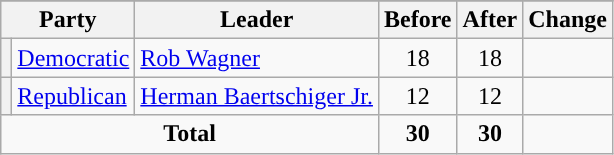<table class="wikitable" style="text-align:center;">
<tr>
</tr>
<tr>
<th colspan=2>Party</th>
<th>Leader</th>
<th>Before</th>
<th>After</th>
<th>Change</th>
</tr>
<tr>
<th style="background-color:"></th>
<td style="text-align:left;"><a href='#'>Democratic</a></td>
<td style="text-align:left;"><a href='#'>Rob Wagner</a></td>
<td>18</td>
<td>18</td>
<td></td>
</tr>
<tr>
<th style="background-color:"></th>
<td style="text-align:left;"><a href='#'>Republican</a></td>
<td style="text-align:left;"><a href='#'>Herman Baertschiger Jr.</a></td>
<td>12</td>
<td>12</td>
<td></td>
</tr>
<tr>
<td colspan=3><strong>Total</strong></td>
<td><strong>30</strong></td>
<td><strong>30</strong></td>
<td></td>
</tr>
</table>
